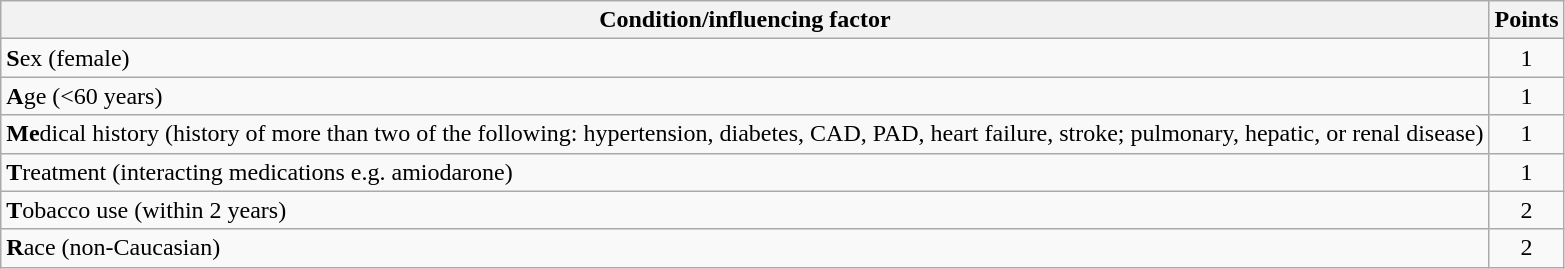<table class="wikitable">
<tr>
<th>Condition/influencing factor</th>
<th>Points</th>
</tr>
<tr>
<td><strong>S</strong>ex (female)</td>
<td style="text-align: center;">1</td>
</tr>
<tr>
<td><strong>A</strong>ge (<60 years)</td>
<td style="text-align: center;">1</td>
</tr>
<tr>
<td><strong>Me</strong>dical history (history of more than two of the following: hypertension, diabetes, CAD, PAD, heart failure, stroke; pulmonary, hepatic, or renal disease)</td>
<td style="text-align: center;">1</td>
</tr>
<tr>
<td><strong>T</strong>reatment (interacting medications e.g. amiodarone)</td>
<td style="text-align: center;">1</td>
</tr>
<tr>
<td><strong>T</strong>obacco use (within 2 years)</td>
<td style="text-align: center;">2</td>
</tr>
<tr>
<td><strong>R</strong>ace (non-Caucasian)</td>
<td style="text-align: center;">2</td>
</tr>
</table>
